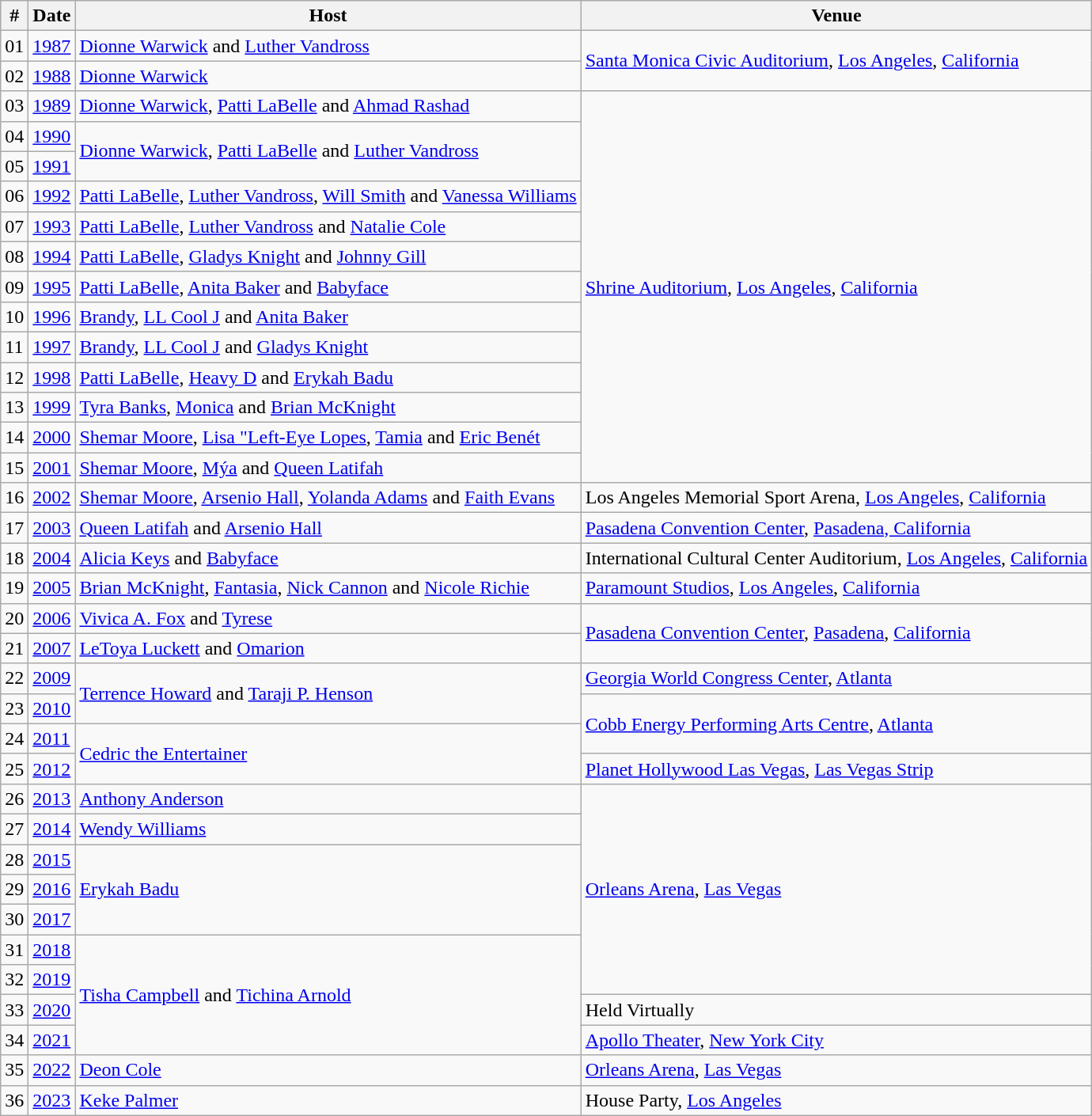<table class="wikitable">
<tr>
<th>#</th>
<th>Date</th>
<th>Host</th>
<th>Venue</th>
</tr>
<tr>
<td>01</td>
<td><a href='#'>1987</a></td>
<td><a href='#'>Dionne Warwick</a> and <a href='#'>Luther Vandross</a></td>
<td rowspan="2"><a href='#'>Santa Monica Civic Auditorium</a>, <a href='#'>Los Angeles</a>, <a href='#'>California</a></td>
</tr>
<tr>
<td>02</td>
<td><a href='#'>1988</a></td>
<td><a href='#'>Dionne Warwick</a></td>
</tr>
<tr>
<td>03</td>
<td><a href='#'>1989</a></td>
<td><a href='#'>Dionne Warwick</a>, <a href='#'>Patti LaBelle</a> and <a href='#'>Ahmad Rashad</a></td>
<td rowspan="13"><a href='#'>Shrine Auditorium</a>, <a href='#'>Los Angeles</a>, <a href='#'>California</a></td>
</tr>
<tr>
<td>04</td>
<td><a href='#'>1990</a></td>
<td rowspan="2"><a href='#'>Dionne Warwick</a>, <a href='#'>Patti LaBelle</a> and <a href='#'>Luther Vandross</a></td>
</tr>
<tr>
<td>05</td>
<td><a href='#'>1991</a></td>
</tr>
<tr>
<td>06</td>
<td><a href='#'>1992</a></td>
<td><a href='#'>Patti LaBelle</a>, <a href='#'>Luther Vandross</a>, <a href='#'>Will Smith</a> and <a href='#'>Vanessa Williams</a></td>
</tr>
<tr>
<td>07</td>
<td><a href='#'>1993</a></td>
<td><a href='#'>Patti LaBelle</a>, <a href='#'>Luther Vandross</a> and <a href='#'>Natalie Cole</a></td>
</tr>
<tr>
<td>08</td>
<td><a href='#'>1994</a></td>
<td><a href='#'>Patti LaBelle</a>, <a href='#'>Gladys Knight</a> and <a href='#'>Johnny Gill</a></td>
</tr>
<tr>
<td>09</td>
<td><a href='#'>1995</a></td>
<td><a href='#'>Patti LaBelle</a>, <a href='#'>Anita Baker</a> and <a href='#'>Babyface</a></td>
</tr>
<tr>
<td>10</td>
<td><a href='#'>1996</a></td>
<td><a href='#'>Brandy</a>, <a href='#'>LL Cool J</a> and <a href='#'>Anita Baker</a></td>
</tr>
<tr>
<td>11</td>
<td><a href='#'>1997</a></td>
<td><a href='#'>Brandy</a>, <a href='#'>LL Cool J</a> and <a href='#'>Gladys Knight</a></td>
</tr>
<tr>
<td>12</td>
<td><a href='#'>1998</a></td>
<td><a href='#'>Patti LaBelle</a>, <a href='#'>Heavy D</a> and <a href='#'>Erykah Badu</a></td>
</tr>
<tr>
<td>13</td>
<td><a href='#'>1999</a></td>
<td><a href='#'>Tyra Banks</a>, <a href='#'>Monica</a> and <a href='#'>Brian McKnight</a></td>
</tr>
<tr>
<td>14</td>
<td><a href='#'>2000</a></td>
<td><a href='#'>Shemar Moore</a>, <a href='#'>Lisa "Left-Eye Lopes</a>, <a href='#'>Tamia</a> and <a href='#'>Eric Benét</a></td>
</tr>
<tr>
<td>15</td>
<td><a href='#'>2001</a></td>
<td><a href='#'>Shemar Moore</a>, <a href='#'>Mýa</a> and <a href='#'>Queen Latifah</a></td>
</tr>
<tr>
<td>16</td>
<td><a href='#'>2002</a></td>
<td><a href='#'>Shemar Moore</a>, <a href='#'>Arsenio Hall</a>, <a href='#'>Yolanda Adams</a> and <a href='#'>Faith Evans</a></td>
<td>Los Angeles Memorial Sport Arena, <a href='#'>Los Angeles</a>, <a href='#'>California</a></td>
</tr>
<tr>
<td>17</td>
<td><a href='#'>2003</a></td>
<td><a href='#'>Queen Latifah</a> and <a href='#'>Arsenio Hall</a></td>
<td><a href='#'>Pasadena Convention Center</a>, <a href='#'>Pasadena, California</a></td>
</tr>
<tr>
<td>18</td>
<td><a href='#'>2004</a></td>
<td><a href='#'>Alicia Keys</a> and <a href='#'>Babyface</a></td>
<td>International Cultural Center Auditorium, <a href='#'>Los Angeles</a>, <a href='#'>California</a></td>
</tr>
<tr>
<td>19</td>
<td><a href='#'>2005</a></td>
<td><a href='#'>Brian McKnight</a>, <a href='#'>Fantasia</a>, <a href='#'>Nick Cannon</a> and <a href='#'>Nicole Richie</a></td>
<td><a href='#'>Paramount Studios</a>, <a href='#'>Los Angeles</a>, <a href='#'>California</a></td>
</tr>
<tr>
<td>20</td>
<td><a href='#'>2006</a></td>
<td><a href='#'>Vivica A. Fox</a> and <a href='#'>Tyrese</a></td>
<td rowspan="2"><a href='#'>Pasadena Convention Center</a>, <a href='#'>Pasadena</a>, <a href='#'>California</a></td>
</tr>
<tr>
<td>21</td>
<td><a href='#'>2007</a></td>
<td><a href='#'>LeToya Luckett</a> and <a href='#'>Omarion</a></td>
</tr>
<tr>
<td>22</td>
<td><a href='#'>2009</a></td>
<td rowspan="2"><a href='#'>Terrence Howard</a> and <a href='#'>Taraji P. Henson</a></td>
<td><a href='#'>Georgia World Congress Center</a>, <a href='#'>Atlanta</a></td>
</tr>
<tr>
<td>23</td>
<td><a href='#'>2010</a></td>
<td rowspan="2"><a href='#'>Cobb Energy Performing Arts Centre</a>, <a href='#'>Atlanta</a></td>
</tr>
<tr>
<td>24</td>
<td><a href='#'>2011</a></td>
<td rowspan="2"><a href='#'>Cedric the Entertainer</a></td>
</tr>
<tr>
<td>25</td>
<td><a href='#'>2012</a></td>
<td><a href='#'>Planet Hollywood Las Vegas</a>, <a href='#'>Las Vegas Strip</a></td>
</tr>
<tr>
<td>26</td>
<td><a href='#'>2013</a></td>
<td><a href='#'>Anthony Anderson</a></td>
<td rowspan="7"><a href='#'>Orleans Arena</a>, <a href='#'>Las Vegas</a></td>
</tr>
<tr>
<td>27</td>
<td><a href='#'>2014</a></td>
<td><a href='#'>Wendy Williams</a></td>
</tr>
<tr>
<td>28</td>
<td><a href='#'>2015</a></td>
<td rowspan="3"><a href='#'>Erykah Badu</a></td>
</tr>
<tr>
<td>29</td>
<td><a href='#'>2016</a></td>
</tr>
<tr>
<td>30</td>
<td><a href='#'>2017</a></td>
</tr>
<tr>
<td>31</td>
<td><a href='#'>2018</a></td>
<td rowspan="4"><a href='#'>Tisha Campbell</a> and <a href='#'>Tichina Arnold</a></td>
</tr>
<tr>
<td>32</td>
<td><a href='#'>2019</a></td>
</tr>
<tr>
<td>33</td>
<td><a href='#'>2020</a></td>
<td>Held Virtually</td>
</tr>
<tr>
<td>34</td>
<td><a href='#'>2021</a></td>
<td><a href='#'>Apollo Theater</a>, <a href='#'>New York City</a></td>
</tr>
<tr>
<td>35</td>
<td><a href='#'>2022</a></td>
<td><a href='#'>Deon Cole</a></td>
<td><a href='#'>Orleans Arena</a>, <a href='#'>Las Vegas</a></td>
</tr>
<tr>
<td>36</td>
<td><a href='#'>2023</a></td>
<td><a href='#'>Keke Palmer</a></td>
<td>House Party, <a href='#'>Los Angeles</a></td>
</tr>
</table>
